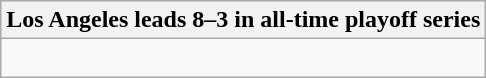<table class="wikitable collapsible collapsed">
<tr>
<th>Los Angeles leads 8–3 in all-time playoff series</th>
</tr>
<tr>
<td><br>









</td>
</tr>
</table>
